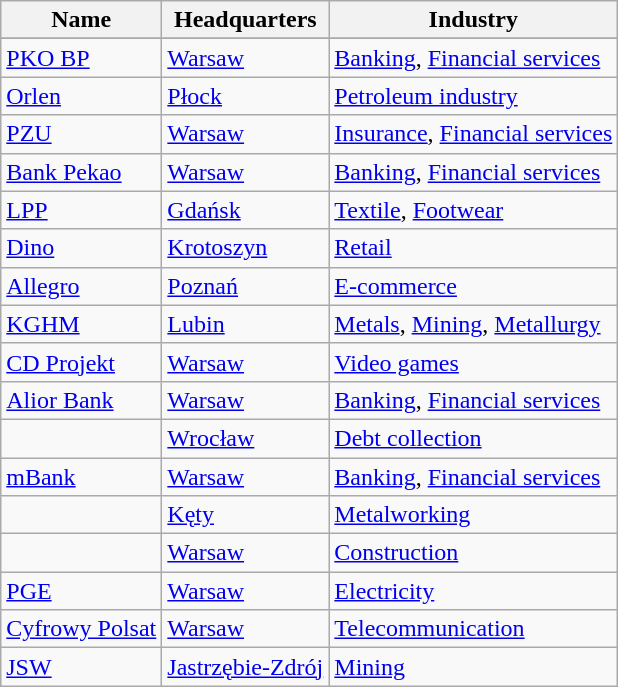<table class="wikitable" style=text-align:left>
<tr class=static-row-header style="text-align:center;vertical-align:bottom;">
<th>Name</th>
<th>Headquarters</th>
<th>Industry</th>
</tr>
<tr class="static-row-header" style="text-align:center;vertical-align:bottom;">
</tr>
<tr>
<td><a href='#'>PKO BP</a></td>
<td><a href='#'>Warsaw</a></td>
<td><a href='#'>Banking</a>, <a href='#'>Financial services</a></td>
</tr>
<tr>
<td><a href='#'>Orlen</a></td>
<td><a href='#'>Płock</a></td>
<td><a href='#'>Petroleum industry</a></td>
</tr>
<tr>
<td><a href='#'>PZU</a></td>
<td><a href='#'>Warsaw</a></td>
<td><a href='#'>Insurance</a>, <a href='#'>Financial services</a></td>
</tr>
<tr>
<td><a href='#'>Bank Pekao</a></td>
<td><a href='#'>Warsaw</a></td>
<td><a href='#'>Banking</a>, <a href='#'>Financial services</a></td>
</tr>
<tr>
<td><a href='#'>LPP</a></td>
<td><a href='#'>Gdańsk</a></td>
<td><a href='#'>Textile</a>, <a href='#'>Footwear</a></td>
</tr>
<tr>
<td><a href='#'>Dino</a></td>
<td><a href='#'>Krotoszyn</a></td>
<td><a href='#'>Retail</a></td>
</tr>
<tr>
<td><a href='#'>Allegro</a></td>
<td><a href='#'>Poznań</a></td>
<td><a href='#'>E-commerce</a></td>
</tr>
<tr>
<td><a href='#'>KGHM</a></td>
<td><a href='#'>Lubin</a></td>
<td><a href='#'>Metals</a>, <a href='#'>Mining</a>, <a href='#'>Metallurgy</a></td>
</tr>
<tr>
<td><a href='#'>CD Projekt</a></td>
<td><a href='#'>Warsaw</a></td>
<td><a href='#'>Video games</a></td>
</tr>
<tr>
<td><a href='#'>Alior Bank</a></td>
<td><a href='#'>Warsaw</a></td>
<td><a href='#'>Banking</a>, <a href='#'>Financial services</a></td>
</tr>
<tr>
<td></td>
<td><a href='#'>Wrocław</a></td>
<td><a href='#'>Debt collection</a></td>
</tr>
<tr>
<td><a href='#'>mBank</a></td>
<td><a href='#'>Warsaw</a></td>
<td><a href='#'>Banking</a>, <a href='#'>Financial services</a></td>
</tr>
<tr>
<td></td>
<td><a href='#'>Kęty</a></td>
<td><a href='#'>Metalworking</a></td>
</tr>
<tr>
<td></td>
<td><a href='#'>Warsaw</a></td>
<td><a href='#'>Construction</a></td>
</tr>
<tr>
<td><a href='#'>PGE</a></td>
<td><a href='#'>Warsaw</a></td>
<td><a href='#'>Electricity</a></td>
</tr>
<tr>
<td><a href='#'>Cyfrowy Polsat</a></td>
<td><a href='#'>Warsaw</a></td>
<td><a href='#'>Telecommunication</a></td>
</tr>
<tr>
<td><a href='#'>JSW</a></td>
<td><a href='#'>Jastrzębie-Zdrój</a></td>
<td><a href='#'>Mining</a></td>
</tr>
</table>
